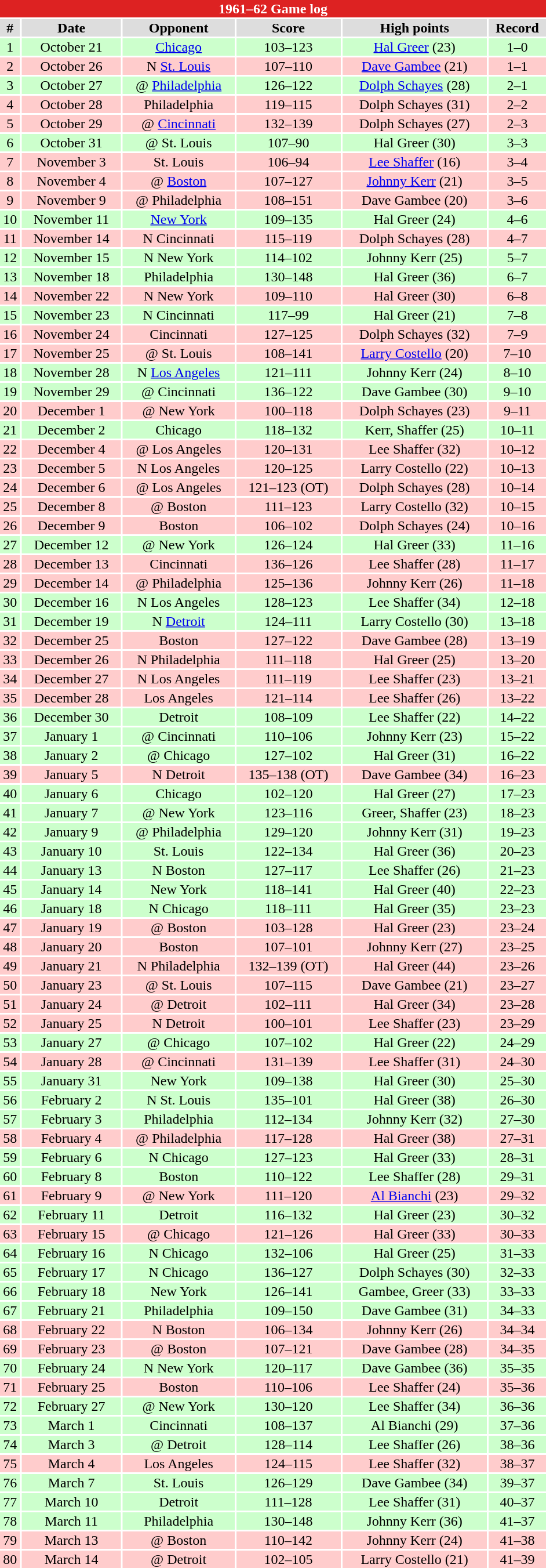<table class="toccolours collapsible" width=50% style="clear:both; margin:1.5em auto; text-align:center">
<tr>
<th colspan=11 style="background:#d22; color:white;">1961–62 Game log</th>
</tr>
<tr align="center" bgcolor="#dddddd">
<td><strong>#</strong></td>
<td><strong>Date</strong></td>
<td><strong>Opponent</strong></td>
<td><strong>Score</strong></td>
<td><strong>High points</strong></td>
<td><strong>Record</strong></td>
</tr>
<tr align="center" bgcolor="#ccffcc">
<td>1</td>
<td>October 21</td>
<td><a href='#'>Chicago</a></td>
<td>103–123</td>
<td><a href='#'>Hal Greer</a> (23)</td>
<td>1–0</td>
</tr>
<tr align="center" bgcolor="#ffcccc">
<td>2</td>
<td>October 26</td>
<td>N <a href='#'>St. Louis</a></td>
<td>107–110</td>
<td><a href='#'>Dave Gambee</a> (21)</td>
<td>1–1</td>
</tr>
<tr align="center" bgcolor="#ccffcc">
<td>3</td>
<td>October 27</td>
<td>@ <a href='#'>Philadelphia</a></td>
<td>126–122</td>
<td><a href='#'>Dolph Schayes</a> (28)</td>
<td>2–1</td>
</tr>
<tr align="center" bgcolor="#ffcccc">
<td>4</td>
<td>October 28</td>
<td>Philadelphia</td>
<td>119–115</td>
<td>Dolph Schayes (31)</td>
<td>2–2</td>
</tr>
<tr align="center" bgcolor="#ffcccc">
<td>5</td>
<td>October 29</td>
<td>@ <a href='#'>Cincinnati</a></td>
<td>132–139</td>
<td>Dolph Schayes (27)</td>
<td>2–3</td>
</tr>
<tr align="center" bgcolor="#ccffcc">
<td>6</td>
<td>October 31</td>
<td>@ St. Louis</td>
<td>107–90</td>
<td>Hal Greer (30)</td>
<td>3–3</td>
</tr>
<tr align="center" bgcolor="#ffcccc">
<td>7</td>
<td>November 3</td>
<td>St. Louis</td>
<td>106–94</td>
<td><a href='#'>Lee Shaffer</a> (16)</td>
<td>3–4</td>
</tr>
<tr align="center" bgcolor="#ffcccc">
<td>8</td>
<td>November 4</td>
<td>@ <a href='#'>Boston</a></td>
<td>107–127</td>
<td><a href='#'>Johnny Kerr</a> (21)</td>
<td>3–5</td>
</tr>
<tr align="center" bgcolor="#ffcccc">
<td>9</td>
<td>November 9</td>
<td>@ Philadelphia</td>
<td>108–151</td>
<td>Dave Gambee (20)</td>
<td>3–6</td>
</tr>
<tr align="center" bgcolor="#ccffcc">
<td>10</td>
<td>November 11</td>
<td><a href='#'>New York</a></td>
<td>109–135</td>
<td>Hal Greer (24)</td>
<td>4–6</td>
</tr>
<tr align="center" bgcolor="#ffcccc">
<td>11</td>
<td>November 14</td>
<td>N Cincinnati</td>
<td>115–119</td>
<td>Dolph Schayes (28)</td>
<td>4–7</td>
</tr>
<tr align="center" bgcolor="#ccffcc">
<td>12</td>
<td>November 15</td>
<td>N New York</td>
<td>114–102</td>
<td>Johnny Kerr (25)</td>
<td>5–7</td>
</tr>
<tr align="center" bgcolor="#ccffcc">
<td>13</td>
<td>November 18</td>
<td>Philadelphia</td>
<td>130–148</td>
<td>Hal Greer (36)</td>
<td>6–7</td>
</tr>
<tr align="center" bgcolor="#ffcccc">
<td>14</td>
<td>November 22</td>
<td>N New York</td>
<td>109–110</td>
<td>Hal Greer (30)</td>
<td>6–8</td>
</tr>
<tr align="center" bgcolor="#ccffcc">
<td>15</td>
<td>November 23</td>
<td>N Cincinnati</td>
<td>117–99</td>
<td>Hal Greer (21)</td>
<td>7–8</td>
</tr>
<tr align="center" bgcolor="#ffcccc">
<td>16</td>
<td>November 24</td>
<td>Cincinnati</td>
<td>127–125</td>
<td>Dolph Schayes (32)</td>
<td>7–9</td>
</tr>
<tr align="center" bgcolor="#ffcccc">
<td>17</td>
<td>November 25</td>
<td>@ St. Louis</td>
<td>108–141</td>
<td><a href='#'>Larry Costello</a> (20)</td>
<td>7–10</td>
</tr>
<tr align="center" bgcolor="#ccffcc">
<td>18</td>
<td>November 28</td>
<td>N <a href='#'>Los Angeles</a></td>
<td>121–111</td>
<td>Johnny Kerr (24)</td>
<td>8–10</td>
</tr>
<tr align="center" bgcolor="#ccffcc">
<td>19</td>
<td>November 29</td>
<td>@ Cincinnati</td>
<td>136–122</td>
<td>Dave Gambee (30)</td>
<td>9–10</td>
</tr>
<tr align="center" bgcolor="#ffcccc">
<td>20</td>
<td>December 1</td>
<td>@ New York</td>
<td>100–118</td>
<td>Dolph Schayes (23)</td>
<td>9–11</td>
</tr>
<tr align="center" bgcolor="#ccffcc">
<td>21</td>
<td>December 2</td>
<td>Chicago</td>
<td>118–132</td>
<td>Kerr, Shaffer (25)</td>
<td>10–11</td>
</tr>
<tr align="center" bgcolor="#ffcccc">
<td>22</td>
<td>December 4</td>
<td>@ Los Angeles</td>
<td>120–131</td>
<td>Lee Shaffer (32)</td>
<td>10–12</td>
</tr>
<tr align="center" bgcolor="#ffcccc">
<td>23</td>
<td>December 5</td>
<td>N Los Angeles</td>
<td>120–125</td>
<td>Larry Costello (22)</td>
<td>10–13</td>
</tr>
<tr align="center" bgcolor="#ffcccc">
<td>24</td>
<td>December 6</td>
<td>@ Los Angeles</td>
<td>121–123 (OT)</td>
<td>Dolph Schayes (28)</td>
<td>10–14</td>
</tr>
<tr align="center" bgcolor="#ffcccc">
<td>25</td>
<td>December 8</td>
<td>@ Boston</td>
<td>111–123</td>
<td>Larry Costello (32)</td>
<td>10–15</td>
</tr>
<tr align="center" bgcolor="#ffcccc">
<td>26</td>
<td>December 9</td>
<td>Boston</td>
<td>106–102</td>
<td>Dolph Schayes (24)</td>
<td>10–16</td>
</tr>
<tr align="center" bgcolor="#ccffcc">
<td>27</td>
<td>December 12</td>
<td>@ New York</td>
<td>126–124</td>
<td>Hal Greer (33)</td>
<td>11–16</td>
</tr>
<tr align="center" bgcolor="#ffcccc">
<td>28</td>
<td>December 13</td>
<td>Cincinnati</td>
<td>136–126</td>
<td>Lee Shaffer (28)</td>
<td>11–17</td>
</tr>
<tr align="center" bgcolor="#ffcccc">
<td>29</td>
<td>December 14</td>
<td>@ Philadelphia</td>
<td>125–136</td>
<td>Johnny Kerr (26)</td>
<td>11–18</td>
</tr>
<tr align="center" bgcolor="#ccffcc">
<td>30</td>
<td>December 16</td>
<td>N Los Angeles</td>
<td>128–123</td>
<td>Lee Shaffer (34)</td>
<td>12–18</td>
</tr>
<tr align="center" bgcolor="#ccffcc">
<td>31</td>
<td>December 19</td>
<td>N <a href='#'>Detroit</a></td>
<td>124–111</td>
<td>Larry Costello (30)</td>
<td>13–18</td>
</tr>
<tr align="center" bgcolor="#ffcccc">
<td>32</td>
<td>December 25</td>
<td>Boston</td>
<td>127–122</td>
<td>Dave Gambee (28)</td>
<td>13–19</td>
</tr>
<tr align="center" bgcolor="#ffcccc">
<td>33</td>
<td>December 26</td>
<td>N Philadelphia</td>
<td>111–118</td>
<td>Hal Greer (25)</td>
<td>13–20</td>
</tr>
<tr align="center" bgcolor="#ffcccc">
<td>34</td>
<td>December 27</td>
<td>N Los Angeles</td>
<td>111–119</td>
<td>Lee Shaffer (23)</td>
<td>13–21</td>
</tr>
<tr align="center" bgcolor="#ffcccc">
<td>35</td>
<td>December 28</td>
<td>Los Angeles</td>
<td>121–114</td>
<td>Lee Shaffer (26)</td>
<td>13–22</td>
</tr>
<tr align="center" bgcolor="#ccffcc">
<td>36</td>
<td>December 30</td>
<td>Detroit</td>
<td>108–109</td>
<td>Lee Shaffer (22)</td>
<td>14–22</td>
</tr>
<tr align="center" bgcolor="#ccffcc">
<td>37</td>
<td>January 1</td>
<td>@ Cincinnati</td>
<td>110–106</td>
<td>Johnny Kerr (23)</td>
<td>15–22</td>
</tr>
<tr align="center" bgcolor="#ccffcc">
<td>38</td>
<td>January 2</td>
<td>@ Chicago</td>
<td>127–102</td>
<td>Hal Greer (31)</td>
<td>16–22</td>
</tr>
<tr align="center" bgcolor="#ffcccc">
<td>39</td>
<td>January 5</td>
<td>N Detroit</td>
<td>135–138 (OT)</td>
<td>Dave Gambee (34)</td>
<td>16–23</td>
</tr>
<tr align="center" bgcolor="#ccffcc">
<td>40</td>
<td>January 6</td>
<td>Chicago</td>
<td>102–120</td>
<td>Hal Greer (27)</td>
<td>17–23</td>
</tr>
<tr align="center" bgcolor="#ccffcc">
<td>41</td>
<td>January 7</td>
<td>@ New York</td>
<td>123–116</td>
<td>Greer, Shaffer (23)</td>
<td>18–23</td>
</tr>
<tr align="center" bgcolor="#ccffcc">
<td>42</td>
<td>January 9</td>
<td>@ Philadelphia</td>
<td>129–120</td>
<td>Johnny Kerr (31)</td>
<td>19–23</td>
</tr>
<tr align="center" bgcolor="#ccffcc">
<td>43</td>
<td>January 10</td>
<td>St. Louis</td>
<td>122–134</td>
<td>Hal Greer (36)</td>
<td>20–23</td>
</tr>
<tr align="center" bgcolor="#ccffcc">
<td>44</td>
<td>January 13</td>
<td>N Boston</td>
<td>127–117</td>
<td>Lee Shaffer (26)</td>
<td>21–23</td>
</tr>
<tr align="center" bgcolor="#ccffcc">
<td>45</td>
<td>January 14</td>
<td>New York</td>
<td>118–141</td>
<td>Hal Greer (40)</td>
<td>22–23</td>
</tr>
<tr align="center" bgcolor="#ccffcc">
<td>46</td>
<td>January 18</td>
<td>N Chicago</td>
<td>118–111</td>
<td>Hal Greer (35)</td>
<td>23–23</td>
</tr>
<tr align="center" bgcolor="#ffcccc">
<td>47</td>
<td>January 19</td>
<td>@ Boston</td>
<td>103–128</td>
<td>Hal Greer (23)</td>
<td>23–24</td>
</tr>
<tr align="center" bgcolor="#ffcccc">
<td>48</td>
<td>January 20</td>
<td>Boston</td>
<td>107–101</td>
<td>Johnny Kerr (27)</td>
<td>23–25</td>
</tr>
<tr align="center" bgcolor="#ffcccc">
<td>49</td>
<td>January 21</td>
<td>N Philadelphia</td>
<td>132–139 (OT)</td>
<td>Hal Greer (44)</td>
<td>23–26</td>
</tr>
<tr align="center" bgcolor="#ffcccc">
<td>50</td>
<td>January 23</td>
<td>@ St. Louis</td>
<td>107–115</td>
<td>Dave Gambee (21)</td>
<td>23–27</td>
</tr>
<tr align="center" bgcolor="#ffcccc">
<td>51</td>
<td>January 24</td>
<td>@ Detroit</td>
<td>102–111</td>
<td>Hal Greer (34)</td>
<td>23–28</td>
</tr>
<tr align="center" bgcolor="#ffcccc">
<td>52</td>
<td>January 25</td>
<td>N Detroit</td>
<td>100–101</td>
<td>Lee Shaffer (23)</td>
<td>23–29</td>
</tr>
<tr align="center" bgcolor="#ccffcc">
<td>53</td>
<td>January 27</td>
<td>@ Chicago</td>
<td>107–102</td>
<td>Hal Greer (22)</td>
<td>24–29</td>
</tr>
<tr align="center" bgcolor="#ffcccc">
<td>54</td>
<td>January 28</td>
<td>@ Cincinnati</td>
<td>131–139</td>
<td>Lee Shaffer (31)</td>
<td>24–30</td>
</tr>
<tr align="center" bgcolor="#ccffcc">
<td>55</td>
<td>January 31</td>
<td>New York</td>
<td>109–138</td>
<td>Hal Greer (30)</td>
<td>25–30</td>
</tr>
<tr align="center" bgcolor="#ccffcc">
<td>56</td>
<td>February 2</td>
<td>N St. Louis</td>
<td>135–101</td>
<td>Hal Greer (38)</td>
<td>26–30</td>
</tr>
<tr align="center" bgcolor="#ccffcc">
<td>57</td>
<td>February 3</td>
<td>Philadelphia</td>
<td>112–134</td>
<td>Johnny Kerr (32)</td>
<td>27–30</td>
</tr>
<tr align="center" bgcolor="#ffcccc">
<td>58</td>
<td>February 4</td>
<td>@ Philadelphia</td>
<td>117–128</td>
<td>Hal Greer (38)</td>
<td>27–31</td>
</tr>
<tr align="center" bgcolor="#ccffcc">
<td>59</td>
<td>February 6</td>
<td>N Chicago</td>
<td>127–123</td>
<td>Hal Greer (33)</td>
<td>28–31</td>
</tr>
<tr align="center" bgcolor="#ccffcc">
<td>60</td>
<td>February 8</td>
<td>Boston</td>
<td>110–122</td>
<td>Lee Shaffer (28)</td>
<td>29–31</td>
</tr>
<tr align="center" bgcolor="#ffcccc">
<td>61</td>
<td>February 9</td>
<td>@ New York</td>
<td>111–120</td>
<td><a href='#'>Al Bianchi</a> (23)</td>
<td>29–32</td>
</tr>
<tr align="center" bgcolor="#ccffcc">
<td>62</td>
<td>February 11</td>
<td>Detroit</td>
<td>116–132</td>
<td>Hal Greer (23)</td>
<td>30–32</td>
</tr>
<tr align="center" bgcolor="#ffcccc">
<td>63</td>
<td>February 15</td>
<td>@ Chicago</td>
<td>121–126</td>
<td>Hal Greer (33)</td>
<td>30–33</td>
</tr>
<tr align="center" bgcolor="#ccffcc">
<td>64</td>
<td>February 16</td>
<td>N Chicago</td>
<td>132–106</td>
<td>Hal Greer (25)</td>
<td>31–33</td>
</tr>
<tr align="center" bgcolor="#ccffcc">
<td>65</td>
<td>February 17</td>
<td>N Chicago</td>
<td>136–127</td>
<td>Dolph Schayes (30)</td>
<td>32–33</td>
</tr>
<tr align="center" bgcolor="#ccffcc">
<td>66</td>
<td>February 18</td>
<td>New York</td>
<td>126–141</td>
<td>Gambee, Greer (33)</td>
<td>33–33</td>
</tr>
<tr align="center" bgcolor="#ccffcc">
<td>67</td>
<td>February 21</td>
<td>Philadelphia</td>
<td>109–150</td>
<td>Dave Gambee (31)</td>
<td>34–33</td>
</tr>
<tr align="center" bgcolor="#ffcccc">
<td>68</td>
<td>February 22</td>
<td>N Boston</td>
<td>106–134</td>
<td>Johnny Kerr (26)</td>
<td>34–34</td>
</tr>
<tr align="center" bgcolor="#ffcccc">
<td>69</td>
<td>February 23</td>
<td>@ Boston</td>
<td>107–121</td>
<td>Dave Gambee (28)</td>
<td>34–35</td>
</tr>
<tr align="center" bgcolor="#ccffcc">
<td>70</td>
<td>February 24</td>
<td>N New York</td>
<td>120–117</td>
<td>Dave Gambee (36)</td>
<td>35–35</td>
</tr>
<tr align="center" bgcolor="#ffcccc">
<td>71</td>
<td>February 25</td>
<td>Boston</td>
<td>110–106</td>
<td>Lee Shaffer (24)</td>
<td>35–36</td>
</tr>
<tr align="center" bgcolor="#ccffcc">
<td>72</td>
<td>February 27</td>
<td>@ New York</td>
<td>130–120</td>
<td>Lee Shaffer (34)</td>
<td>36–36</td>
</tr>
<tr align="center" bgcolor="#ccffcc">
<td>73</td>
<td>March 1</td>
<td>Cincinnati</td>
<td>108–137</td>
<td>Al Bianchi (29)</td>
<td>37–36</td>
</tr>
<tr align="center" bgcolor="#ccffcc">
<td>74</td>
<td>March 3</td>
<td>@ Detroit</td>
<td>128–114</td>
<td>Lee Shaffer (26)</td>
<td>38–36</td>
</tr>
<tr align="center" bgcolor="#ffcccc">
<td>75</td>
<td>March 4</td>
<td>Los Angeles</td>
<td>124–115</td>
<td>Lee Shaffer (32)</td>
<td>38–37</td>
</tr>
<tr align="center" bgcolor="#ccffcc">
<td>76</td>
<td>March 7</td>
<td>St. Louis</td>
<td>126–129</td>
<td>Dave Gambee (34)</td>
<td>39–37</td>
</tr>
<tr align="center" bgcolor="#ccffcc">
<td>77</td>
<td>March 10</td>
<td>Detroit</td>
<td>111–128</td>
<td>Lee Shaffer (31)</td>
<td>40–37</td>
</tr>
<tr align="center" bgcolor="#ccffcc">
<td>78</td>
<td>March 11</td>
<td>Philadelphia</td>
<td>130–148</td>
<td>Johnny Kerr (36)</td>
<td>41–37</td>
</tr>
<tr align="center" bgcolor="#ffcccc">
<td>79</td>
<td>March 13</td>
<td>@ Boston</td>
<td>110–142</td>
<td>Johnny Kerr (24)</td>
<td>41–38</td>
</tr>
<tr align="center" bgcolor="#ffcccc">
<td>80</td>
<td>March 14</td>
<td>@ Detroit</td>
<td>102–105</td>
<td>Larry Costello (21)</td>
<td>41–39</td>
</tr>
</table>
